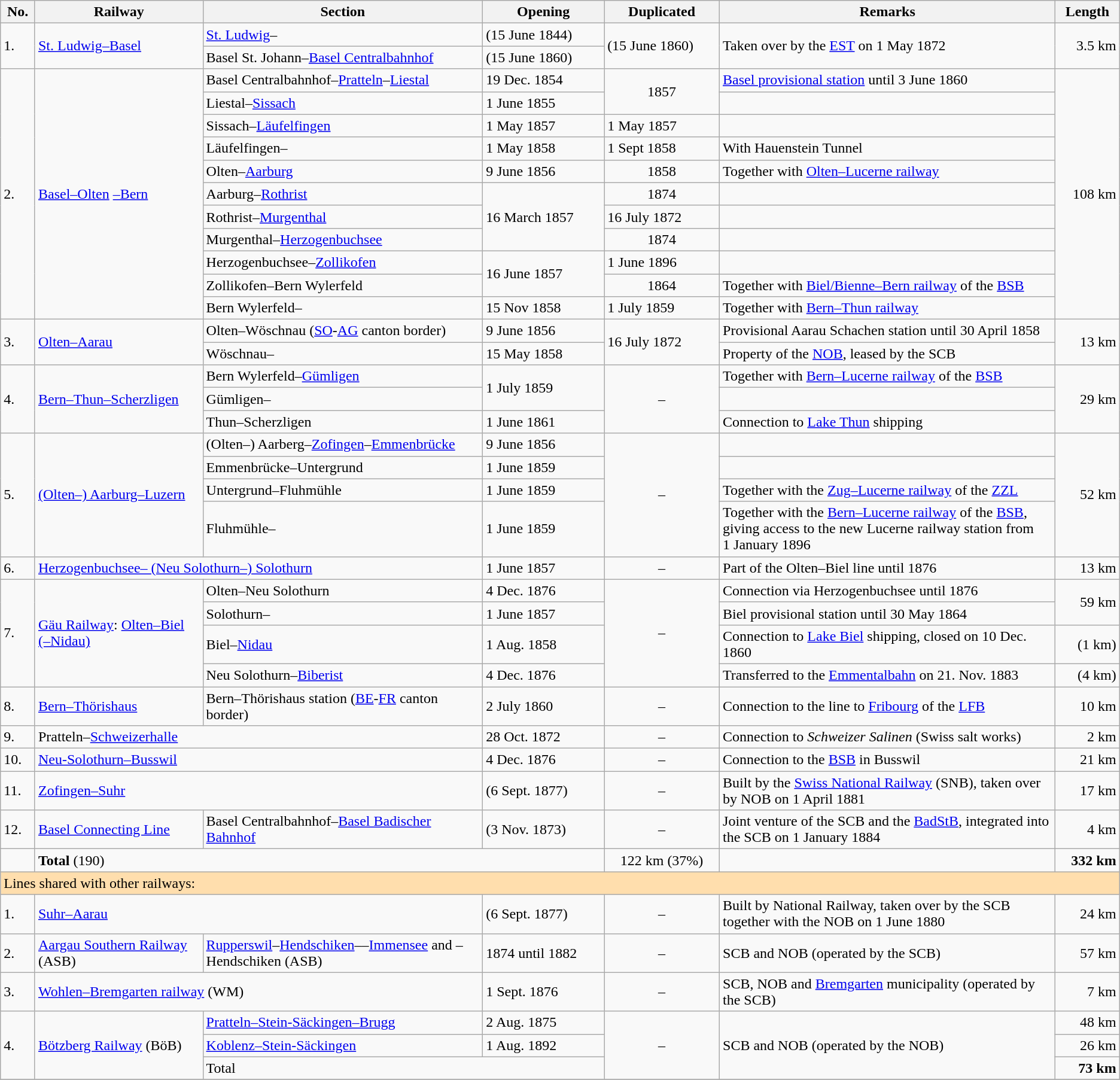<table class="wikitable">
<tr>
<th>No.</th>
<th style="width:15%">Railway</th>
<th style="width:25%">Section</th>
<th>Opening</th>
<th>Duplicated</th>
<th style="width:30%">Remarks</th>
<th>Length</th>
</tr>
<tr>
<td rowspan="2">1.</td>
<td rowspan="2"><a href='#'>St. Ludwig–Basel</a></td>
<td><a href='#'>St. Ludwig</a>–</td>
<td>(15 June 1844)</td>
<td rowspan="2">(15 June 1860)</td>
<td rowspan="2">Taken over by the <a href='#'>EST</a> on 1 May 1872</td>
<td rowspan="2" style="text-align:right">3.5 km</td>
</tr>
<tr>
<td>Basel St. Johann–<a href='#'>Basel Centralbahnhof</a></td>
<td>(15 June 1860)</td>
</tr>
<tr>
<td rowspan="11">2.</td>
<td rowspan="11"><a href='#'>Basel–Olten</a> <a href='#'>–Bern</a></td>
<td>Basel Centralbahnhof–<a href='#'>Pratteln</a>–<a href='#'>Liestal</a></td>
<td>19 Dec. 1854</td>
<td rowspan="2" style="text-align:center">1857</td>
<td><a href='#'>Basel provisional station</a> until 3 June 1860</td>
<td rowspan="11" style="text-align:right">108 km</td>
</tr>
<tr>
<td>Liestal–<a href='#'>Sissach</a></td>
<td>1 June 1855</td>
<td></td>
</tr>
<tr>
<td>Sissach–<a href='#'>Läufelfingen</a></td>
<td>1 May 1857</td>
<td>1 May 1857</td>
<td></td>
</tr>
<tr>
<td>Läufelfingen–</td>
<td>1 May 1858</td>
<td>1 Sept 1858</td>
<td>With Hauenstein Tunnel</td>
</tr>
<tr>
<td>Olten–<a href='#'>Aarburg</a></td>
<td>9 June 1856</td>
<td style="text-align:center">1858</td>
<td>Together with <a href='#'>Olten–Lucerne railway</a></td>
</tr>
<tr>
<td>Aarburg–<a href='#'>Rothrist</a></td>
<td rowspan="3">16 March 1857</td>
<td style="text-align:center">1874</td>
<td></td>
</tr>
<tr>
<td>Rothrist–<a href='#'>Murgenthal</a></td>
<td>16 July 1872</td>
<td></td>
</tr>
<tr>
<td>Murgenthal–<a href='#'>Herzogenbuchsee</a></td>
<td style="text-align:center">1874</td>
<td></td>
</tr>
<tr>
<td>Herzogenbuchsee–<a href='#'>Zollikofen</a></td>
<td rowspan="2">16 June 1857</td>
<td>1 June 1896</td>
<td></td>
</tr>
<tr>
<td>Zollikofen–Bern Wylerfeld</td>
<td style="text-align:center">1864</td>
<td>Together with <a href='#'>Biel/Bienne–Bern railway</a> of the <a href='#'>BSB</a></td>
</tr>
<tr>
<td>Bern Wylerfeld–</td>
<td>15 Nov 1858</td>
<td>1 July 1859</td>
<td>Together with <a href='#'>Bern–Thun railway</a></td>
</tr>
<tr>
<td rowspan="2">3.</td>
<td rowspan="2"><a href='#'>Olten–Aarau</a></td>
<td>Olten–Wöschnau (<a href='#'>SO</a>-<a href='#'>AG</a> canton border)</td>
<td>9 June 1856</td>
<td rowspan="2">16 July 1872</td>
<td>Provisional Aarau Schachen station until 30 April 1858</td>
<td rowspan="2" style="text-align:right">13 km</td>
</tr>
<tr>
<td>Wöschnau–</td>
<td>15 May 1858</td>
<td>Property of the <a href='#'>NOB</a>, leased by the SCB</td>
</tr>
<tr>
<td rowspan="3">4.</td>
<td rowspan="3"><a href='#'>Bern–Thun–Scherzligen</a></td>
<td>Bern Wylerfeld–<a href='#'>Gümligen</a></td>
<td rowspan="2">1 July 1859</td>
<td rowspan="3" style="text-align:center">–</td>
<td>Together with <a href='#'>Bern–Lucerne railway</a> of the <a href='#'>BSB</a></td>
<td rowspan="3" style="text-align:right">29 km</td>
</tr>
<tr>
<td>Gümligen–</td>
<td></td>
</tr>
<tr>
<td>Thun–Scherzligen</td>
<td>1 June 1861</td>
<td>Connection to <a href='#'>Lake Thun</a> shipping</td>
</tr>
<tr>
<td rowspan="4">5.</td>
<td rowspan="4"><a href='#'>(Olten–) Aarburg–Luzern</a></td>
<td>(Olten–) Aarberg–<a href='#'>Zofingen</a>–<a href='#'>Emmenbrücke</a></td>
<td>9 June 1856</td>
<td rowspan="4" style="text-align:center">–</td>
<td></td>
<td rowspan="4" style="text-align:right">52 km</td>
</tr>
<tr>
<td>Emmenbrücke–Untergrund</td>
<td>1 June 1859</td>
<td></td>
</tr>
<tr>
<td>Untergrund–Fluhmühle</td>
<td>1 June 1859</td>
<td>Together with the <a href='#'>Zug–Lucerne railway</a> of the <a href='#'>ZZL</a></td>
</tr>
<tr>
<td>Fluhmühle–</td>
<td>1 June 1859</td>
<td>Together with the <a href='#'>Bern–Lucerne railway</a> of the <a href='#'>BSB</a>, giving access to the new Lucerne railway station from 1 January 1896</td>
</tr>
<tr>
<td>6.</td>
<td colspan="2"><a href='#'>Herzogenbuchsee– (Neu Solothurn–) Solothurn</a></td>
<td>1 June 1857</td>
<td style="text-align:center">–</td>
<td>Part of the Olten–Biel line until 1876</td>
<td style="text-align:right">13 km</td>
</tr>
<tr>
<td rowspan="4">7.</td>
<td rowspan="4"><a href='#'>Gäu Railway</a>: <a href='#'>Olten–Biel (–Nidau)</a></td>
<td>Olten–Neu Solothurn</td>
<td>4 Dec. 1876</td>
<td rowspan="4" style="text-align:center">–</td>
<td>Connection via Herzogenbuchsee until 1876</td>
<td rowspan="2" style="text-align:right">59 km</td>
</tr>
<tr>
<td>Solothurn–</td>
<td>1 June 1857</td>
<td>Biel provisional station until 30 May 1864</td>
</tr>
<tr>
<td>Biel–<a href='#'>Nidau</a></td>
<td>1 Aug. 1858</td>
<td>Connection to <a href='#'>Lake Biel</a> shipping, closed on 10 Dec. 1860</td>
<td align="right">(1 km)</td>
</tr>
<tr>
<td>Neu Solothurn–<a href='#'>Biberist</a></td>
<td>4 Dec. 1876</td>
<td>Transferred to the <a href='#'>Emmentalbahn</a> on 21. Nov. 1883</td>
<td style="text-align:right">(4 km)</td>
</tr>
<tr>
<td>8.</td>
<td><a href='#'>Bern–Thörishaus</a></td>
<td>Bern–Thörishaus station (<a href='#'>BE</a>-<a href='#'>FR</a> canton border)</td>
<td>2 July 1860</td>
<td style="text-align:center">–</td>
<td>Connection to the line to <a href='#'>Fribourg</a> of the <a href='#'>LFB</a></td>
<td style="text-align:right">10 km</td>
</tr>
<tr>
<td>9.</td>
<td colspan="2">Pratteln–<a href='#'>Schweizerhalle</a></td>
<td>28 Oct. 1872</td>
<td style="text-align:center">–</td>
<td>Connection to <em>Schweizer Salinen</em> (Swiss salt works)</td>
<td style="text-align:right">2 km</td>
</tr>
<tr>
<td>10.</td>
<td colspan="2"><a href='#'>Neu-Solothurn–Busswil</a></td>
<td>4 Dec. 1876</td>
<td style="text-align:center">–</td>
<td>Connection to the <a href='#'>BSB</a> in Busswil</td>
<td style="text-align:right">21 km</td>
</tr>
<tr>
<td>11.</td>
<td colspan="2"><a href='#'>Zofingen–Suhr</a></td>
<td>(6 Sept. 1877)</td>
<td style="text-align:center">–</td>
<td>Built by the <a href='#'>Swiss National Railway</a> (SNB), taken over by NOB on 1 April 1881</td>
<td style="text-align:right">17 km</td>
</tr>
<tr>
<td>12.</td>
<td><a href='#'>Basel Connecting Line</a></td>
<td>Basel Centralbahnhof–<a href='#'>Basel Badischer Bahnhof</a></td>
<td>(3 Nov. 1873)</td>
<td style="text-align:center">–</td>
<td>Joint venture of the SCB and the <a href='#'>BadStB</a>, integrated into the SCB on 1 January 1884</td>
<td style="text-align:right">4 km</td>
</tr>
<tr>
<td></td>
<td colspan="3"><strong>Total</strong> (190)</td>
<td style="text-align:center">122 km (37%)</td>
<td></td>
<td style="text-align:right"><strong>332 km</strong></td>
</tr>
<tr>
<td colspan="7" style="background-color:#FFDEAD;">Lines shared with other railways:</td>
</tr>
<tr>
<td>1.</td>
<td colspan="2"><a href='#'>Suhr–Aarau</a></td>
<td>(6 Sept. 1877)</td>
<td style="text-align:center">–</td>
<td>Built by National Railway, taken over by the SCB together with the NOB on 1 June 1880</td>
<td style="text-align:right">24 km</td>
</tr>
<tr>
<td>2.</td>
<td><a href='#'>Aargau Southern Railway</a> (ASB)</td>
<td><a href='#'>Rupperswil</a>–<a href='#'>Hendschiken</a>––<a href='#'>Immensee</a> and –Hendschiken (ASB)</td>
<td>1874 until 1882</td>
<td style="text-align:center">–</td>
<td>SCB and NOB (operated by the SCB)</td>
<td style="text-align:right">57 km</td>
</tr>
<tr>
<td>3.</td>
<td colspan="2"><a href='#'>Wohlen–Bremgarten railway</a> (WM)</td>
<td>1 Sept. 1876</td>
<td style="text-align:center">–</td>
<td>SCB, NOB and <a href='#'>Bremgarten</a> municipality (operated by the SCB)</td>
<td style="text-align:right">7 km</td>
</tr>
<tr>
<td rowspan="3">4.</td>
<td rowspan="3"><a href='#'>Bötzberg Railway</a> (BöB)</td>
<td><a href='#'>Pratteln–Stein-Säckingen–Brugg</a></td>
<td>2 Aug. 1875</td>
<td rowspan="3" style="text-align:center">–</td>
<td rowspan="3">SCB and NOB (operated by the NOB)</td>
<td style="text-align:right">48 km</td>
</tr>
<tr>
<td><a href='#'>Koblenz–Stein-Säckingen</a></td>
<td>1 Aug. 1892</td>
<td style="text-align:right">26 km</td>
</tr>
<tr>
<td colspan="2">Total</td>
<td style="text-align:right"><strong>73 km</strong></td>
</tr>
<tr>
</tr>
</table>
